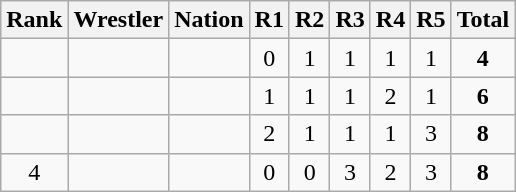<table class="wikitable sortable" style="text-align:center;">
<tr>
<th>Rank</th>
<th>Wrestler</th>
<th>Nation</th>
<th>R1</th>
<th>R2</th>
<th>R3</th>
<th>R4</th>
<th>R5</th>
<th>Total</th>
</tr>
<tr>
<td></td>
<td align=left></td>
<td align=left></td>
<td>0</td>
<td>1</td>
<td>1</td>
<td>1</td>
<td>1</td>
<td><strong>4</strong></td>
</tr>
<tr>
<td></td>
<td align=left></td>
<td align=left></td>
<td>1</td>
<td>1</td>
<td>1</td>
<td>2</td>
<td>1</td>
<td><strong>6</strong></td>
</tr>
<tr>
<td></td>
<td align=left></td>
<td align=left></td>
<td>2</td>
<td>1</td>
<td>1</td>
<td>1</td>
<td>3</td>
<td><strong>8</strong></td>
</tr>
<tr>
<td>4</td>
<td align=left></td>
<td align=left></td>
<td>0</td>
<td>0</td>
<td>3</td>
<td>2</td>
<td>3</td>
<td><strong>8</strong></td>
</tr>
</table>
